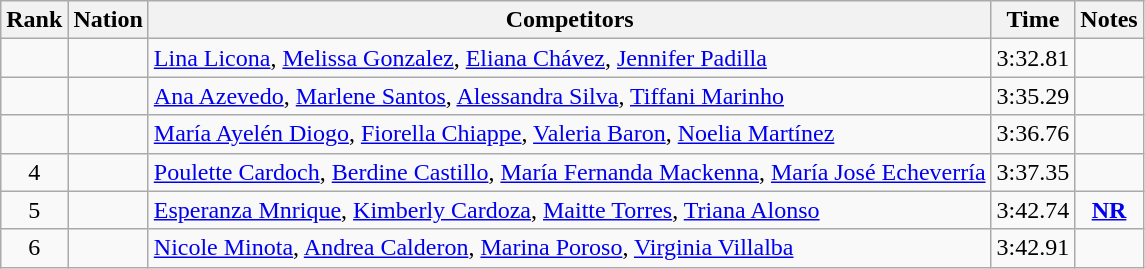<table class="wikitable sortable" style="text-align:center">
<tr>
<th>Rank</th>
<th>Nation</th>
<th>Competitors</th>
<th>Time</th>
<th>Notes</th>
</tr>
<tr>
<td></td>
<td align=left></td>
<td align=left><a href='#'>Lina Licona</a>, <a href='#'>Melissa Gonzalez</a>, <a href='#'>Eliana Chávez</a>, <a href='#'>Jennifer Padilla</a></td>
<td>3:32.81</td>
<td></td>
</tr>
<tr>
<td></td>
<td align=left></td>
<td align=left><a href='#'>Ana Azevedo</a>, <a href='#'>Marlene Santos</a>, <a href='#'>Alessandra Silva</a>, <a href='#'>Tiffani Marinho</a></td>
<td>3:35.29</td>
<td></td>
</tr>
<tr>
<td></td>
<td align=left></td>
<td align=left><a href='#'>María Ayelén Diogo</a>, <a href='#'>Fiorella Chiappe</a>, <a href='#'>Valeria Baron</a>, <a href='#'>Noelia Martínez</a></td>
<td>3:36.76</td>
<td></td>
</tr>
<tr>
<td>4</td>
<td align=left></td>
<td align=left><a href='#'>Poulette Cardoch</a>, <a href='#'>Berdine Castillo</a>, <a href='#'>María Fernanda Mackenna</a>, <a href='#'>María José Echeverría</a></td>
<td>3:37.35</td>
<td></td>
</tr>
<tr>
<td>5</td>
<td align=left></td>
<td align=left><a href='#'>Esperanza Mnrique</a>, <a href='#'>Kimberly Cardoza</a>, <a href='#'>Maitte Torres</a>, <a href='#'>Triana Alonso</a></td>
<td>3:42.74</td>
<td><strong><a href='#'>NR</a></strong></td>
</tr>
<tr>
<td>6</td>
<td align=left></td>
<td align=left><a href='#'>Nicole Minota</a>, <a href='#'>Andrea Calderon</a>, <a href='#'>Marina Poroso</a>, <a href='#'>Virginia Villalba</a></td>
<td>3:42.91</td>
<td></td>
</tr>
</table>
